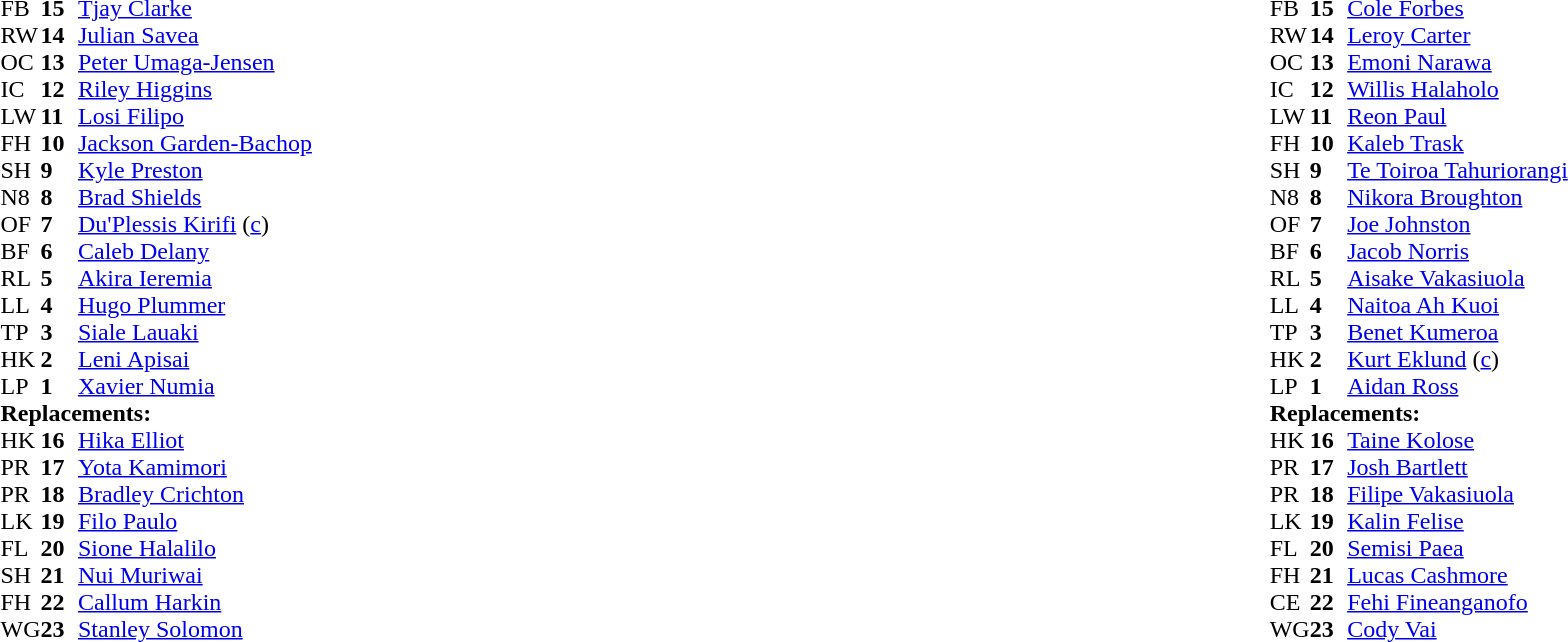<table style="width:100%">
<tr>
<td style="vertical-align:top;width:50%"><br><table cellspacing="0" cellpadding="0">
<tr>
<th width="25"></th>
<th width="25"></th>
</tr>
<tr>
<td>FB</td>
<td><strong>15</strong></td>
<td><a href='#'>Tjay Clarke</a></td>
<td></td>
<td></td>
</tr>
<tr>
<td>RW</td>
<td><strong>14</strong></td>
<td><a href='#'>Julian Savea</a></td>
</tr>
<tr>
<td>OC</td>
<td><strong>13</strong></td>
<td><a href='#'>Peter Umaga-Jensen</a></td>
</tr>
<tr>
<td>IC</td>
<td><strong>12</strong></td>
<td><a href='#'>Riley Higgins</a></td>
</tr>
<tr>
<td>LW</td>
<td><strong>11</strong></td>
<td><a href='#'>Losi Filipo</a></td>
</tr>
<tr>
<td>FH</td>
<td><strong>10</strong></td>
<td><a href='#'>Jackson Garden-Bachop</a></td>
<td></td>
<td></td>
</tr>
<tr>
<td>SH</td>
<td><strong>9</strong></td>
<td><a href='#'>Kyle Preston</a></td>
<td></td>
<td></td>
</tr>
<tr>
<td>N8</td>
<td><strong>8</strong></td>
<td><a href='#'>Brad Shields</a></td>
</tr>
<tr>
<td>OF</td>
<td><strong>7</strong></td>
<td><a href='#'>Du'Plessis Kirifi</a> (<a href='#'>c</a>)</td>
</tr>
<tr>
<td>BF</td>
<td><strong>6</strong></td>
<td><a href='#'>Caleb Delany</a></td>
</tr>
<tr>
<td>RL</td>
<td><strong>5</strong></td>
<td><a href='#'>Akira Ieremia</a></td>
<td></td>
<td></td>
</tr>
<tr>
<td>LL</td>
<td><strong>4</strong></td>
<td><a href='#'>Hugo Plummer</a></td>
<td></td>
<td></td>
</tr>
<tr>
<td>TP</td>
<td><strong>3</strong></td>
<td><a href='#'>Siale Lauaki</a></td>
<td></td>
<td></td>
</tr>
<tr>
<td>HK</td>
<td><strong>2</strong></td>
<td><a href='#'>Leni Apisai</a></td>
<td></td>
<td></td>
<td></td>
</tr>
<tr>
<td>LP</td>
<td><strong>1</strong></td>
<td><a href='#'>Xavier Numia</a></td>
<td></td>
<td></td>
</tr>
<tr>
<td colspan=3><strong>Replacements:</strong></td>
</tr>
<tr>
<td>HK</td>
<td><strong>16</strong></td>
<td><a href='#'>Hika Elliot</a></td>
<td></td>
<td></td>
<td></td>
</tr>
<tr>
<td>PR</td>
<td><strong>17</strong></td>
<td><a href='#'>Yota Kamimori</a></td>
<td></td>
<td></td>
</tr>
<tr>
<td>PR</td>
<td><strong>18</strong></td>
<td><a href='#'>Bradley Crichton</a></td>
<td></td>
<td></td>
</tr>
<tr>
<td>LK</td>
<td><strong>19</strong></td>
<td><a href='#'>Filo Paulo</a></td>
<td></td>
<td></td>
</tr>
<tr>
<td>FL</td>
<td><strong>20</strong></td>
<td><a href='#'>Sione Halalilo</a></td>
<td></td>
<td></td>
</tr>
<tr>
<td>SH</td>
<td><strong>21</strong></td>
<td><a href='#'>Nui Muriwai</a></td>
<td></td>
<td></td>
</tr>
<tr>
<td>FH</td>
<td><strong>22</strong></td>
<td><a href='#'>Callum Harkin</a></td>
<td></td>
<td></td>
</tr>
<tr>
<td>WG</td>
<td><strong>23</strong></td>
<td><a href='#'>Stanley Solomon</a></td>
<td></td>
<td></td>
</tr>
</table>
</td>
<td style="vertical-align:top"></td>
<td style="vertical-align:top; width:50%"><br><table cellspacing="0" cellpadding="0" style="margin:auto">
<tr>
<th width="25"></th>
<th width="25"></th>
</tr>
<tr>
<td>FB</td>
<td><strong>15</strong></td>
<td><a href='#'>Cole Forbes</a></td>
<td></td>
<td></td>
</tr>
<tr>
<td>RW</td>
<td><strong>14</strong></td>
<td><a href='#'>Leroy Carter</a></td>
</tr>
<tr>
<td>OC</td>
<td><strong>13</strong></td>
<td><a href='#'>Emoni Narawa</a></td>
<td></td>
<td></td>
</tr>
<tr>
<td>IC</td>
<td><strong>12</strong></td>
<td><a href='#'>Willis Halaholo</a></td>
</tr>
<tr>
<td>LW</td>
<td><strong>11</strong></td>
<td><a href='#'>Reon Paul</a></td>
<td></td>
<td></td>
<td></td>
</tr>
<tr>
<td>FH</td>
<td><strong>10</strong></td>
<td><a href='#'>Kaleb Trask</a></td>
</tr>
<tr>
<td>SH</td>
<td><strong>9</strong></td>
<td><a href='#'>Te Toiroa Tahuriorangi</a></td>
<td></td>
<td></td>
</tr>
<tr>
<td>N8</td>
<td><strong>8</strong></td>
<td><a href='#'>Nikora Broughton</a></td>
</tr>
<tr>
<td>OF</td>
<td><strong>7</strong></td>
<td><a href='#'>Joe Johnston</a></td>
<td></td>
<td></td>
</tr>
<tr>
<td>BF</td>
<td><strong>6</strong></td>
<td><a href='#'>Jacob Norris</a></td>
<td></td>
<td></td>
<td></td>
</tr>
<tr>
<td>RL</td>
<td><strong>5</strong></td>
<td><a href='#'>Aisake Vakasiuola</a></td>
<td></td>
<td></td>
</tr>
<tr>
<td>LL</td>
<td><strong>4</strong></td>
<td><a href='#'>Naitoa Ah Kuoi</a></td>
</tr>
<tr>
<td>TP</td>
<td><strong>3</strong></td>
<td><a href='#'>Benet Kumeroa</a></td>
<td></td>
<td></td>
</tr>
<tr>
<td>HK</td>
<td><strong>2</strong></td>
<td><a href='#'>Kurt Eklund</a> (<a href='#'>c</a>)</td>
<td></td>
<td></td>
</tr>
<tr>
<td>LP</td>
<td><strong>1</strong></td>
<td><a href='#'>Aidan Ross</a></td>
<td></td>
<td></td>
</tr>
<tr>
<td colspan=3><strong>Replacements:</strong></td>
</tr>
<tr>
<td>HK</td>
<td><strong>16</strong></td>
<td><a href='#'>Taine Kolose</a></td>
<td></td>
<td></td>
</tr>
<tr>
<td>PR</td>
<td><strong>17</strong></td>
<td><a href='#'>Josh Bartlett</a></td>
<td></td>
<td></td>
</tr>
<tr>
<td>PR</td>
<td><strong>18</strong></td>
<td><a href='#'>Filipe Vakasiuola</a></td>
<td></td>
<td></td>
</tr>
<tr>
<td>LK</td>
<td><strong>19</strong></td>
<td><a href='#'>Kalin Felise</a></td>
<td></td>
<td></td>
</tr>
<tr>
<td>FL</td>
<td><strong>20</strong></td>
<td><a href='#'>Semisi Paea</a></td>
<td></td>
<td></td>
</tr>
<tr>
<td>FH</td>
<td><strong>21</strong></td>
<td><a href='#'>Lucas Cashmore</a></td>
<td></td>
<td></td>
</tr>
<tr>
<td>CE</td>
<td><strong>22</strong></td>
<td><a href='#'>Fehi Fineanganofo</a></td>
<td></td>
<td></td>
</tr>
<tr>
<td>WG</td>
<td><strong>23</strong></td>
<td><a href='#'>Cody Vai</a></td>
<td></td>
<td></td>
</tr>
</table>
</td>
</tr>
</table>
